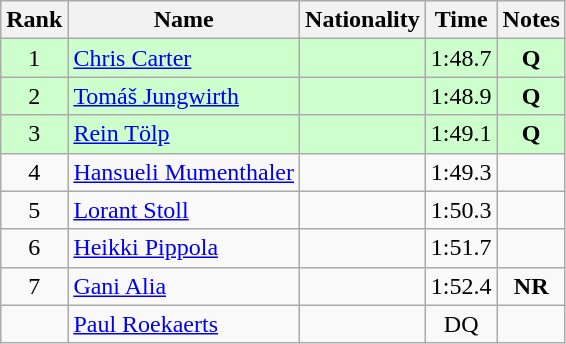<table class="wikitable sortable" style="text-align:center">
<tr>
<th>Rank</th>
<th>Name</th>
<th>Nationality</th>
<th>Time</th>
<th>Notes</th>
</tr>
<tr bgcolor=ccffcc>
<td>1</td>
<td align=left><a href='#'>Chris Carter</a></td>
<td align=left></td>
<td>1:48.7</td>
<td><strong>Q</strong></td>
</tr>
<tr bgcolor=ccffcc>
<td>2</td>
<td align=left><a href='#'>Tomáš Jungwirth</a></td>
<td align=left></td>
<td>1:48.9</td>
<td><strong>Q</strong></td>
</tr>
<tr bgcolor=ccffcc>
<td>3</td>
<td align=left><a href='#'>Rein Tölp</a></td>
<td align=left></td>
<td>1:49.1</td>
<td><strong>Q</strong></td>
</tr>
<tr>
<td>4</td>
<td align=left><a href='#'>Hansueli Mumenthaler</a></td>
<td align=left></td>
<td>1:49.3</td>
<td></td>
</tr>
<tr>
<td>5</td>
<td align=left><a href='#'>Lorant Stoll</a></td>
<td align=left></td>
<td>1:50.3</td>
<td></td>
</tr>
<tr>
<td>6</td>
<td align=left><a href='#'>Heikki Pippola</a></td>
<td align=left></td>
<td>1:51.7</td>
<td></td>
</tr>
<tr>
<td>7</td>
<td align=left><a href='#'>Gani Alia</a></td>
<td align=left></td>
<td>1:52.4</td>
<td><strong>NR</strong></td>
</tr>
<tr>
<td></td>
<td align=left><a href='#'>Paul Roekaerts</a></td>
<td align=left></td>
<td>DQ</td>
<td></td>
</tr>
</table>
